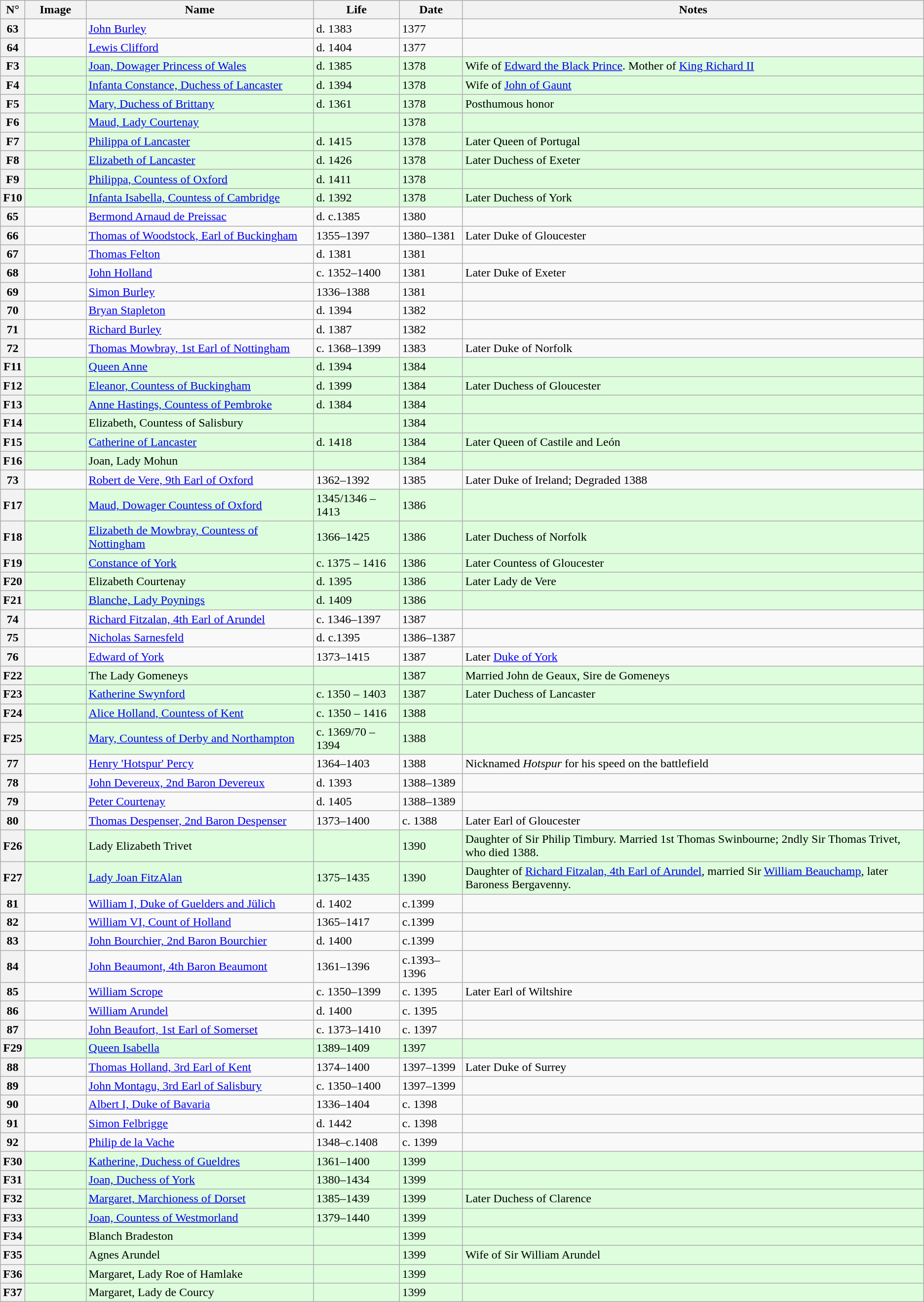<table class="wikitable">
<tr>
<th>N°</th>
<th style="width: 75px;">Image</th>
<th style="width: 300px;">Name</th>
<th>Life</th>
<th>Date</th>
<th>Notes</th>
</tr>
<tr id="Richard II">
<th>63</th>
<td></td>
<td><a href='#'>John Burley</a></td>
<td>d. 1383</td>
<td>1377</td>
<td></td>
</tr>
<tr>
<th>64</th>
<td></td>
<td><a href='#'>Lewis Clifford</a></td>
<td>d. 1404</td>
<td>1377</td>
<td></td>
</tr>
<tr bgcolor="#DDFDDD">
<th>F3</th>
<td></td>
<td><a href='#'>Joan, Dowager Princess of Wales</a></td>
<td>d. 1385</td>
<td>1378</td>
<td>Wife of <a href='#'>Edward the Black Prince</a>. Mother of <a href='#'>King Richard II</a></td>
</tr>
<tr bgcolor="#DDFDDD">
<th>F4</th>
<td></td>
<td><a href='#'>Infanta Constance, Duchess of Lancaster</a></td>
<td>d. 1394</td>
<td>1378</td>
<td>Wife of <a href='#'>John of Gaunt</a></td>
</tr>
<tr bgcolor="#DDFDDD">
<th>F5</th>
<td></td>
<td><a href='#'>Mary, Duchess of Brittany</a></td>
<td>d. 1361</td>
<td>1378</td>
<td>Posthumous honor</td>
</tr>
<tr bgcolor="#DDFDDD">
<th>F6</th>
<td></td>
<td><a href='#'>Maud, Lady Courtenay</a></td>
<td></td>
<td>1378</td>
<td></td>
</tr>
<tr bgcolor="#DDFDDD">
<th>F7</th>
<td></td>
<td><a href='#'>Philippa of Lancaster</a></td>
<td>d. 1415</td>
<td>1378</td>
<td>Later Queen of Portugal</td>
</tr>
<tr bgcolor="#DDFDDD">
<th>F8</th>
<td></td>
<td><a href='#'>Elizabeth of Lancaster</a></td>
<td>d. 1426</td>
<td>1378</td>
<td>Later Duchess of Exeter</td>
</tr>
<tr bgcolor="#DDFDDD">
<th>F9</th>
<td></td>
<td><a href='#'>Philippa, Countess of Oxford</a></td>
<td>d. 1411</td>
<td>1378</td>
<td></td>
</tr>
<tr bgcolor="#DDFDDD">
<th>F10</th>
<td></td>
<td><a href='#'>Infanta Isabella, Countess of Cambridge</a></td>
<td>d. 1392</td>
<td>1378</td>
<td>Later Duchess of York</td>
</tr>
<tr>
<th>65</th>
<td></td>
<td><a href='#'>Bermond Arnaud de Preissac</a></td>
<td>d. c.1385</td>
<td>1380</td>
<td></td>
</tr>
<tr>
<th>66</th>
<td></td>
<td><a href='#'>Thomas of Woodstock, Earl of Buckingham</a></td>
<td>1355–1397</td>
<td>1380–1381</td>
<td>Later Duke of Gloucester</td>
</tr>
<tr>
<th>67</th>
<td></td>
<td><a href='#'>Thomas Felton</a></td>
<td>d. 1381</td>
<td>1381</td>
<td></td>
</tr>
<tr>
<th>68</th>
<td></td>
<td><a href='#'>John Holland</a></td>
<td>c. 1352–1400</td>
<td>1381</td>
<td>Later Duke of Exeter</td>
</tr>
<tr>
<th>69</th>
<td></td>
<td><a href='#'>Simon Burley</a></td>
<td>1336–1388</td>
<td>1381</td>
<td></td>
</tr>
<tr>
<th>70</th>
<td></td>
<td><a href='#'>Bryan Stapleton</a></td>
<td>d. 1394</td>
<td>1382</td>
<td></td>
</tr>
<tr>
<th>71</th>
<td></td>
<td><a href='#'>Richard Burley</a></td>
<td>d. 1387</td>
<td>1382</td>
<td></td>
</tr>
<tr>
<th>72</th>
<td></td>
<td><a href='#'>Thomas Mowbray, 1st Earl of Nottingham</a></td>
<td>c. 1368–1399</td>
<td>1383</td>
<td>Later Duke of Norfolk</td>
</tr>
<tr bgcolor="#DDFDDD">
<th>F11</th>
<td></td>
<td><a href='#'>Queen Anne</a></td>
<td>d. 1394</td>
<td>1384</td>
<td></td>
</tr>
<tr bgcolor="#DDFDDD">
<th>F12</th>
<td></td>
<td><a href='#'>Eleanor, Countess of Buckingham</a></td>
<td>d. 1399</td>
<td>1384</td>
<td>Later Duchess of Gloucester</td>
</tr>
<tr bgcolor="#DDFDDD">
<th>F13</th>
<td></td>
<td><a href='#'>Anne Hastings, Countess of Pembroke</a></td>
<td>d. 1384</td>
<td>1384</td>
<td></td>
</tr>
<tr bgcolor="#DDFDDD">
<th>F14</th>
<td></td>
<td>Elizabeth, Countess of Salisbury</td>
<td></td>
<td>1384</td>
<td></td>
</tr>
<tr bgcolor="#DDFDDD">
<th>F15</th>
<td></td>
<td><a href='#'>Catherine of Lancaster</a></td>
<td>d. 1418</td>
<td>1384</td>
<td>Later Queen of Castile and León</td>
</tr>
<tr bgcolor="#DDFDDD">
<th>F16</th>
<td></td>
<td>Joan, Lady Mohun</td>
<td></td>
<td>1384</td>
<td></td>
</tr>
<tr>
<th>73</th>
<td></td>
<td><a href='#'>Robert de Vere, 9th Earl of Oxford</a></td>
<td>1362–1392</td>
<td>1385</td>
<td>Later Duke of Ireland; Degraded 1388</td>
</tr>
<tr bgcolor="#DDFDDD">
<th>F17</th>
<td></td>
<td><a href='#'>Maud, Dowager Countess of Oxford</a></td>
<td>1345/1346 – 1413</td>
<td>1386</td>
<td></td>
</tr>
<tr bgcolor="#DDFDDD">
<th>F18</th>
<td></td>
<td><a href='#'>Elizabeth de Mowbray, Countess of Nottingham</a></td>
<td>1366–1425</td>
<td>1386</td>
<td>Later Duchess of Norfolk</td>
</tr>
<tr bgcolor="#DDFDDD">
<th>F19</th>
<td></td>
<td><a href='#'>Constance of York</a></td>
<td>c. 1375 – 1416</td>
<td>1386</td>
<td>Later Countess of Gloucester</td>
</tr>
<tr bgcolor="#DDFDDD">
<th>F20</th>
<td></td>
<td>Elizabeth Courtenay</td>
<td>d. 1395</td>
<td>1386</td>
<td>Later Lady de Vere</td>
</tr>
<tr bgcolor="#DDFDDD">
<th>F21</th>
<td></td>
<td><a href='#'>Blanche, Lady Poynings</a></td>
<td>d. 1409</td>
<td>1386</td>
<td></td>
</tr>
<tr>
<th>74</th>
<td></td>
<td><a href='#'>Richard Fitzalan, 4th Earl of Arundel</a></td>
<td>c. 1346–1397</td>
<td>1387</td>
<td></td>
</tr>
<tr>
<th>75</th>
<td></td>
<td><a href='#'>Nicholas Sarnesfeld</a></td>
<td>d. c.1395</td>
<td>1386–1387</td>
<td></td>
</tr>
<tr>
<th>76</th>
<td></td>
<td><a href='#'>Edward of York</a></td>
<td>1373–1415</td>
<td>1387</td>
<td>Later <a href='#'>Duke of York</a></td>
</tr>
<tr bgcolor="#DDFDDD">
<th>F22</th>
<td></td>
<td>The Lady Gomeneys</td>
<td></td>
<td>1387</td>
<td>Married John de Geaux, Sire de Gomeneys</td>
</tr>
<tr bgcolor="#DDFDDD">
<th>F23</th>
<td></td>
<td><a href='#'>Katherine Swynford</a></td>
<td>c. 1350 – 1403</td>
<td>1387</td>
<td>Later Duchess of Lancaster</td>
</tr>
<tr bgcolor="#DDFDDD">
<th>F24</th>
<td></td>
<td><a href='#'>Alice Holland, Countess of Kent</a></td>
<td>c. 1350 – 1416</td>
<td>1388</td>
<td></td>
</tr>
<tr bgcolor="#DDFDDD">
<th>F25</th>
<td></td>
<td><a href='#'>Mary, Countess of Derby and Northampton</a></td>
<td>c. 1369/70 – 1394</td>
<td>1388</td>
<td></td>
</tr>
<tr>
<th>77</th>
<td></td>
<td><a href='#'>Henry 'Hotspur' Percy</a></td>
<td>1364–1403</td>
<td>1388</td>
<td>Nicknamed <em>Hotspur</em> for his speed on the battlefield</td>
</tr>
<tr>
<th>78</th>
<td></td>
<td><a href='#'>John Devereux, 2nd Baron Devereux</a></td>
<td>d. 1393</td>
<td>1388–1389</td>
<td></td>
</tr>
<tr>
<th>79</th>
<td></td>
<td><a href='#'>Peter Courtenay</a></td>
<td>d. 1405</td>
<td>1388–1389</td>
<td></td>
</tr>
<tr>
<th>80</th>
<td></td>
<td><a href='#'>Thomas Despenser, 2nd Baron Despenser</a></td>
<td>1373–1400</td>
<td>c. 1388</td>
<td>Later Earl of Gloucester</td>
</tr>
<tr bgcolor="#DDFDDD">
<th>F26</th>
<td></td>
<td>Lady Elizabeth Trivet</td>
<td></td>
<td>1390</td>
<td>Daughter of Sir Philip Timbury. Married 1st Thomas Swinbourne; 2ndly Sir Thomas Trivet, who died 1388.</td>
</tr>
<tr bgcolor="#DDFDDD">
<th>F27</th>
<td></td>
<td><a href='#'>Lady Joan FitzAlan</a></td>
<td>1375–1435</td>
<td>1390</td>
<td>Daughter of <a href='#'>Richard Fitzalan, 4th Earl of Arundel</a>, married Sir <a href='#'>William Beauchamp</a>, later Baroness Bergavenny.</td>
</tr>
<tr>
<th>81</th>
<td></td>
<td><a href='#'>William I, Duke of Guelders and Jülich</a></td>
<td>d. 1402</td>
<td>c.1399</td>
<td></td>
</tr>
<tr>
<th>82</th>
<td></td>
<td><a href='#'>William VI, Count of Holland</a></td>
<td>1365–1417</td>
<td>c.1399</td>
<td></td>
</tr>
<tr>
<th>83</th>
<td></td>
<td><a href='#'>John Bourchier, 2nd Baron Bourchier</a></td>
<td>d. 1400</td>
<td>c.1399</td>
<td></td>
</tr>
<tr>
<th>84</th>
<td></td>
<td><a href='#'>John Beaumont, 4th Baron Beaumont</a></td>
<td>1361–1396</td>
<td>c.1393–1396</td>
<td></td>
</tr>
<tr>
<th>85</th>
<td></td>
<td><a href='#'>William Scrope</a></td>
<td>c. 1350–1399</td>
<td>c. 1395</td>
<td>Later Earl of Wiltshire</td>
</tr>
<tr>
<th>86</th>
<td></td>
<td><a href='#'>William Arundel</a></td>
<td>d. 1400</td>
<td>c. 1395</td>
<td></td>
</tr>
<tr>
<th>87</th>
<td></td>
<td><a href='#'>John Beaufort, 1st Earl of Somerset</a></td>
<td>c. 1373–1410</td>
<td>c. 1397</td>
<td></td>
</tr>
<tr bgcolor="#DDFDDD">
<th>F29</th>
<td></td>
<td><a href='#'>Queen Isabella</a></td>
<td>1389–1409</td>
<td>1397</td>
<td></td>
</tr>
<tr>
<th>88</th>
<td></td>
<td><a href='#'>Thomas Holland, 3rd Earl of Kent</a></td>
<td>1374–1400</td>
<td>1397–1399</td>
<td>Later Duke of Surrey</td>
</tr>
<tr>
<th>89</th>
<td></td>
<td><a href='#'>John Montagu, 3rd Earl of Salisbury</a></td>
<td>c. 1350–1400</td>
<td>1397–1399</td>
<td></td>
</tr>
<tr>
<th>90</th>
<td></td>
<td><a href='#'>Albert I, Duke of Bavaria</a></td>
<td>1336–1404</td>
<td>c. 1398</td>
<td></td>
</tr>
<tr>
<th>91</th>
<td></td>
<td><a href='#'>Simon Felbrigge</a></td>
<td>d. 1442</td>
<td>c. 1398</td>
<td></td>
</tr>
<tr>
<th>92</th>
<td></td>
<td><a href='#'>Philip de la Vache</a></td>
<td>1348–c.1408</td>
<td>c. 1399</td>
<td></td>
</tr>
<tr bgcolor="#DDFDDD">
<th>F30</th>
<td></td>
<td><a href='#'>Katherine, Duchess of Gueldres</a></td>
<td>1361–1400</td>
<td>1399</td>
<td></td>
</tr>
<tr bgcolor="#DDFDDD">
<th>F31</th>
<td></td>
<td><a href='#'>Joan, Duchess of York</a></td>
<td>1380–1434</td>
<td>1399</td>
<td></td>
</tr>
<tr bgcolor="#DDFDDD">
<th>F32</th>
<td></td>
<td><a href='#'>Margaret, Marchioness of Dorset</a></td>
<td>1385–1439</td>
<td>1399</td>
<td>Later Duchess of Clarence</td>
</tr>
<tr bgcolor="#DDFDDD">
<th>F33</th>
<td></td>
<td><a href='#'>Joan, Countess of Westmorland</a></td>
<td>1379–1440</td>
<td>1399</td>
<td></td>
</tr>
<tr bgcolor="#DDFDDD">
<th>F34</th>
<td></td>
<td>Blanch Bradeston</td>
<td></td>
<td>1399</td>
<td></td>
</tr>
<tr bgcolor="#DDFDDD">
<th>F35</th>
<td></td>
<td>Agnes Arundel</td>
<td></td>
<td>1399</td>
<td>Wife of Sir William Arundel</td>
</tr>
<tr bgcolor="#DDFDDD">
<th>F36</th>
<td></td>
<td>Margaret, Lady Roe of Hamlake</td>
<td></td>
<td>1399</td>
<td></td>
</tr>
<tr bgcolor="#DDFDDD">
<th>F37</th>
<td></td>
<td>Margaret, Lady de Courcy</td>
<td></td>
<td>1399</td>
<td></td>
</tr>
</table>
